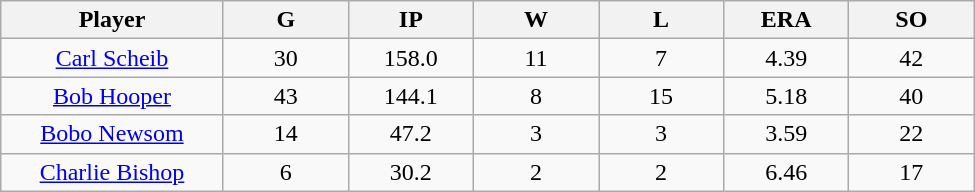<table class="wikitable sortable">
<tr>
<th bgcolor="#DDDDFF" width="16%">Player</th>
<th bgcolor="#DDDDFF" width="9%">G</th>
<th bgcolor="#DDDDFF" width="9%">IP</th>
<th bgcolor="#DDDDFF" width="9%">W</th>
<th bgcolor="#DDDDFF" width="9%">L</th>
<th bgcolor="#DDDDFF" width="9%">ERA</th>
<th bgcolor="#DDDDFF" width="9%">SO</th>
</tr>
<tr align="center">
<td><a href='#'>Carl Scheib</a></td>
<td>30</td>
<td>158.0</td>
<td>11</td>
<td>7</td>
<td>4.39</td>
<td>42</td>
</tr>
<tr align="center">
<td><a href='#'>Bob Hooper</a></td>
<td>43</td>
<td>144.1</td>
<td>8</td>
<td>15</td>
<td>5.18</td>
<td>40</td>
</tr>
<tr align="center">
<td><a href='#'>Bobo Newsom</a></td>
<td>14</td>
<td>47.2</td>
<td>3</td>
<td>3</td>
<td>3.59</td>
<td>22</td>
</tr>
<tr align="center">
<td><a href='#'>Charlie Bishop</a></td>
<td>6</td>
<td>30.2</td>
<td>2</td>
<td>2</td>
<td>6.46</td>
<td>17</td>
</tr>
</table>
